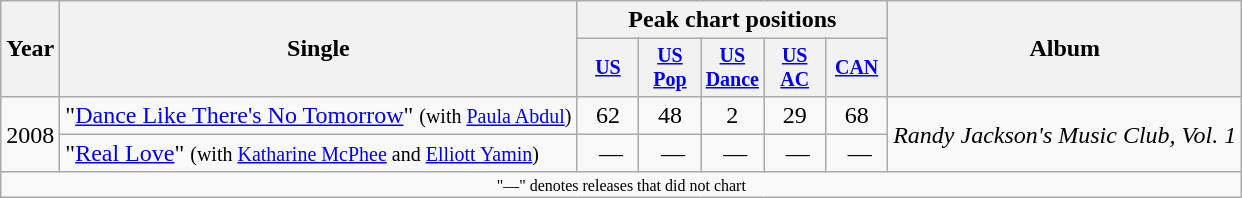<table class="wikitable" style="text-align:center;">
<tr>
<th rowspan="2">Year</th>
<th rowspan="2">Single</th>
<th colspan="5">Peak chart positions</th>
<th rowspan="2">Album</th>
</tr>
<tr style="font-size:smaller;">
<th style="width:35px;"><a href='#'>US</a></th>
<th style="width:35px;"><a href='#'>US Pop</a></th>
<th style="width:35px;"><a href='#'>US Dance</a></th>
<th style="width:35px;"><a href='#'>US AC</a></th>
<th style="width:35px;"><a href='#'>CAN</a></th>
</tr>
<tr>
<td rowspan="2">2008</td>
<td style="text-align:left;">"<a href='#'>Dance Like There's No Tomorrow</a>" <small>(with <a href='#'>Paula Abdul</a>)</small></td>
<td>62</td>
<td>48</td>
<td>2</td>
<td>29</td>
<td>68</td>
<td style="text-align:left;" rowspan="2"><em>Randy Jackson's Music Club, Vol. 1</em></td>
</tr>
<tr>
<td style="text-align:left;">"<a href='#'>Real Love</a>" <small>(with <a href='#'>Katharine McPhee</a> and <a href='#'>Elliott Yamin</a>)</small></td>
<td> —</td>
<td> —</td>
<td> —</td>
<td> —</td>
<td> —</td>
</tr>
<tr>
<td colspan="10" style="font-size:8pt">"—" denotes releases that did not chart</td>
</tr>
</table>
